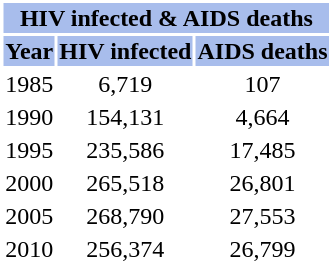<table class="toccolours" style="clear:right; float:right; background:#ffffff; margin: 0 0 0.5em 1em; width:220">
<tr>
<th style="background:#A8BDEC" align="center" colspan=3>HIV infected & AIDS deaths</th>
</tr>
<tr>
<td style="text-align:center;background:#A8BDEC"><strong>Year</strong></td>
<td style="text-align:center;background:#A8BDEC"><strong>HIV infected</strong></td>
<td style="text-align:center;background:#A8BDEC"><strong>AIDS deaths</strong></td>
</tr>
<tr>
<td>1985</td>
<td style="text-align:center;">6,719</td>
<td style="text-align:center;">107</td>
</tr>
<tr>
<td>1990</td>
<td style="text-align:center;">154,131</td>
<td style="text-align:center;">4,664</td>
</tr>
<tr>
<td>1995</td>
<td style="text-align:center;">235,586</td>
<td style="text-align:center;">17,485</td>
</tr>
<tr>
<td>2000</td>
<td style="text-align:center;">265,518</td>
<td style="text-align:center;">26,801</td>
</tr>
<tr>
<td>2005</td>
<td style="text-align:center;">268,790</td>
<td style="text-align:center;">27,553</td>
</tr>
<tr>
<td>2010</td>
<td style="text-align:center;">256,374</td>
<td style="text-align:center;">26,799</td>
</tr>
</table>
